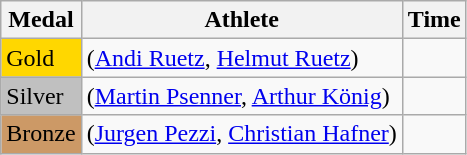<table class="wikitable">
<tr>
<th>Medal</th>
<th>Athlete</th>
<th>Time</th>
</tr>
<tr>
<td bgcolor="gold">Gold</td>
<td> (<a href='#'>Andi Ruetz</a>, <a href='#'>Helmut Ruetz</a>)</td>
<td></td>
</tr>
<tr>
<td bgcolor="silver">Silver</td>
<td> (<a href='#'>Martin Psenner</a>, <a href='#'>Arthur König</a>)</td>
<td></td>
</tr>
<tr>
<td bgcolor="CC9966">Bronze</td>
<td> (<a href='#'>Jurgen Pezzi</a>, <a href='#'>Christian Hafner</a>)</td>
<td></td>
</tr>
</table>
